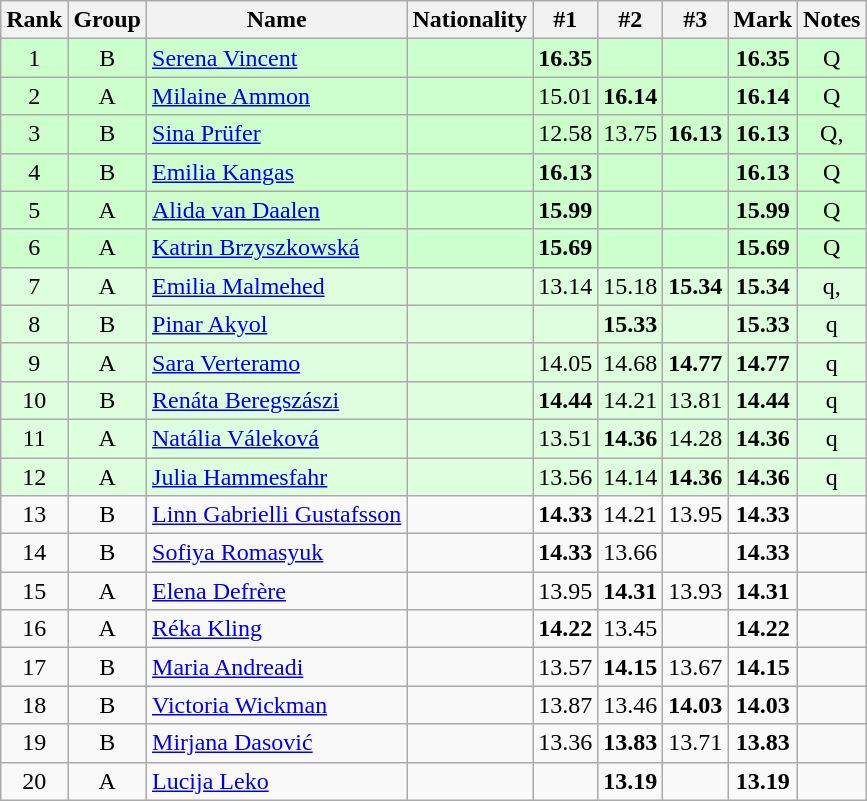<table class="wikitable sortable" style="text-align:center">
<tr>
<th>Rank</th>
<th>Group</th>
<th>Name</th>
<th>Nationality</th>
<th>#1</th>
<th>#2</th>
<th>#3</th>
<th>Mark</th>
<th>Notes</th>
</tr>
<tr bgcolor=ccffcc>
<td>1</td>
<td>B</td>
<td align=left><a href='#'>Serena Vincent</a></td>
<td align=left></td>
<td><strong>16.35</strong></td>
<td></td>
<td></td>
<td><strong>16.35</strong></td>
<td>Q</td>
</tr>
<tr bgcolor=ccffcc>
<td>2</td>
<td>A</td>
<td align=left><a href='#'>Milaine Ammon</a></td>
<td align=left></td>
<td>15.01</td>
<td><strong>16.14</strong></td>
<td></td>
<td><strong>16.14</strong></td>
<td>Q</td>
</tr>
<tr bgcolor=ccffcc>
<td>3</td>
<td>B</td>
<td align=left><a href='#'>Sina Prüfer</a></td>
<td align=left></td>
<td>12.58</td>
<td>13.75</td>
<td><strong>16.13</strong></td>
<td><strong>16.13</strong></td>
<td>Q, </td>
</tr>
<tr bgcolor=ccffcc>
<td>4</td>
<td>B</td>
<td align=left><a href='#'>Emilia Kangas</a></td>
<td align=left></td>
<td><strong>16.13</strong></td>
<td></td>
<td></td>
<td><strong>16.13</strong></td>
<td>Q</td>
</tr>
<tr bgcolor=ccffcc>
<td>5</td>
<td>A</td>
<td align=left><a href='#'>Alida van Daalen</a></td>
<td align=left></td>
<td><strong>15.99</strong></td>
<td></td>
<td></td>
<td><strong>15.99</strong></td>
<td>Q</td>
</tr>
<tr bgcolor=ccffcc>
<td>6</td>
<td>A</td>
<td align=left><a href='#'>Katrin Brzyszkowská</a></td>
<td align=left></td>
<td><strong>15.69</strong></td>
<td></td>
<td></td>
<td><strong>15.69</strong></td>
<td>Q</td>
</tr>
<tr bgcolor=ddffdd>
<td>7</td>
<td>A</td>
<td align=left><a href='#'>Emilia Malmehed</a></td>
<td align=left></td>
<td>13.14</td>
<td>15.18</td>
<td><strong>15.34</strong></td>
<td><strong>15.34</strong></td>
<td>q, </td>
</tr>
<tr bgcolor=ddffdd>
<td>8</td>
<td>B</td>
<td align=left><a href='#'>Pinar Akyol</a></td>
<td align=left></td>
<td></td>
<td><strong>15.33</strong></td>
<td></td>
<td><strong>15.33</strong></td>
<td>q</td>
</tr>
<tr bgcolor=ddffdd>
<td>9</td>
<td>A</td>
<td align=left><a href='#'>Sara Verteramo</a></td>
<td align=left></td>
<td>14.05</td>
<td>14.68</td>
<td><strong>14.77</strong></td>
<td><strong>14.77</strong></td>
<td>q</td>
</tr>
<tr bgcolor=ddffdd>
<td>10</td>
<td>B</td>
<td align=left><a href='#'>Renáta Beregszászi</a></td>
<td align=left></td>
<td><strong>14.44</strong></td>
<td>14.21</td>
<td>13.81</td>
<td><strong>14.44</strong></td>
<td>q</td>
</tr>
<tr bgcolor=ddffdd>
<td>11</td>
<td>A</td>
<td align=left><a href='#'>Natália Váleková</a></td>
<td align=left></td>
<td>13.51</td>
<td><strong>14.36</strong></td>
<td>14.28</td>
<td><strong>14.36</strong></td>
<td>q</td>
</tr>
<tr bgcolor=ddffdd>
<td>12</td>
<td>A</td>
<td align=left><a href='#'>Julia Hammesfahr</a></td>
<td align=left></td>
<td>13.56</td>
<td>14.14</td>
<td><strong>14.36</strong></td>
<td><strong>14.36</strong></td>
<td>q</td>
</tr>
<tr>
<td>13</td>
<td>B</td>
<td align=left><a href='#'>Linn Gabrielli Gustafsson</a></td>
<td align=left></td>
<td><strong>14.33</strong></td>
<td>14.21</td>
<td>13.95</td>
<td><strong>14.33</strong></td>
<td></td>
</tr>
<tr>
<td>14</td>
<td>B</td>
<td align=left><a href='#'>Sofiya Romasyuk</a></td>
<td align=left></td>
<td><strong>14.33</strong></td>
<td>13.66</td>
<td></td>
<td><strong>14.33</strong></td>
<td></td>
</tr>
<tr>
<td>15</td>
<td>A</td>
<td align=left><a href='#'>Elena Defrère</a></td>
<td align=left></td>
<td>13.95</td>
<td><strong>14.31</strong></td>
<td>13.93</td>
<td><strong>14.31</strong></td>
<td></td>
</tr>
<tr>
<td>16</td>
<td>A</td>
<td align=left><a href='#'>Réka Kling</a></td>
<td align=left></td>
<td><strong>14.22</strong></td>
<td>13.45</td>
<td></td>
<td><strong>14.22</strong></td>
<td></td>
</tr>
<tr>
<td>17</td>
<td>B</td>
<td align=left><a href='#'>Maria Andreadi</a></td>
<td align=left></td>
<td>13.57</td>
<td><strong>14.15</strong></td>
<td>13.67</td>
<td><strong>14.15</strong></td>
<td></td>
</tr>
<tr>
<td>18</td>
<td>B</td>
<td align=left><a href='#'>Victoria Wickman</a></td>
<td align=left></td>
<td>13.87</td>
<td>13.46</td>
<td><strong>14.03</strong></td>
<td><strong>14.03</strong></td>
<td></td>
</tr>
<tr>
<td>19</td>
<td>B</td>
<td align=left><a href='#'>Mirjana Dasović</a></td>
<td align=left></td>
<td>13.36</td>
<td><strong>13.83</strong></td>
<td>13.71</td>
<td><strong>13.83</strong></td>
<td></td>
</tr>
<tr>
<td>20</td>
<td>A</td>
<td align=left><a href='#'>Lucija Leko</a></td>
<td align=left></td>
<td></td>
<td><strong>13.19</strong></td>
<td></td>
<td><strong>13.19</strong></td>
<td></td>
</tr>
</table>
